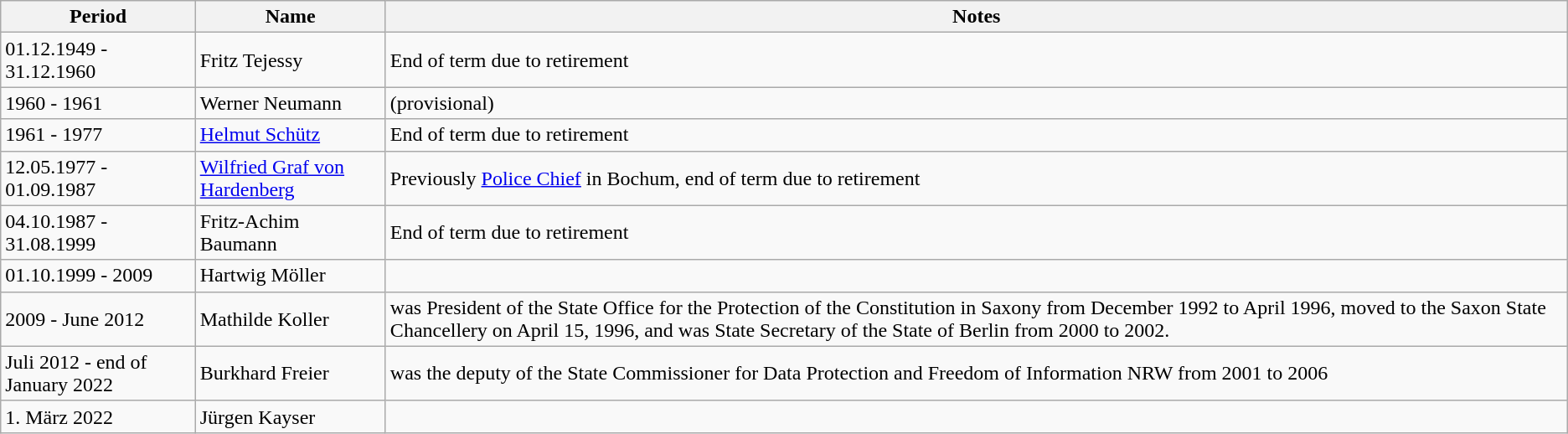<table class="wikitable">
<tr>
<th>Period</th>
<th>Name</th>
<th>Notes</th>
</tr>
<tr>
<td>01.12.1949 - 31.12.1960</td>
<td>Fritz Tejessy</td>
<td>End of term due to retirement</td>
</tr>
<tr>
<td>1960 - 1961</td>
<td>Werner Neumann</td>
<td>(provisional)</td>
</tr>
<tr>
<td>1961 - 1977</td>
<td><a href='#'>Helmut Schütz</a></td>
<td>End of term due to retirement</td>
</tr>
<tr>
<td>12.05.1977 - 01.09.1987</td>
<td><a href='#'>Wilfried Graf von Hardenberg</a></td>
<td>Previously <a href='#'>Police Chief</a> in Bochum, end of term due to retirement</td>
</tr>
<tr>
<td>04.10.1987 - 31.08.1999</td>
<td>Fritz-Achim Baumann</td>
<td>End of term due to retirement</td>
</tr>
<tr>
<td>01.10.1999 - 2009</td>
<td>Hartwig Möller</td>
<td></td>
</tr>
<tr>
<td>2009 - June 2012</td>
<td>Mathilde Koller</td>
<td>was President of the State Office for the Protection of the Constitution in Saxony from December 1992 to April 1996, moved to the Saxon State Chancellery on April 15, 1996, and was State Secretary of the State of Berlin from 2000 to 2002.</td>
</tr>
<tr>
<td>Juli 2012 - end of January 2022</td>
<td>Burkhard Freier</td>
<td>was the deputy of the State Commissioner for Data Protection and Freedom of Information NRW from 2001 to 2006</td>
</tr>
<tr>
<td>1. März 2022</td>
<td>Jürgen Kayser</td>
</tr>
</table>
